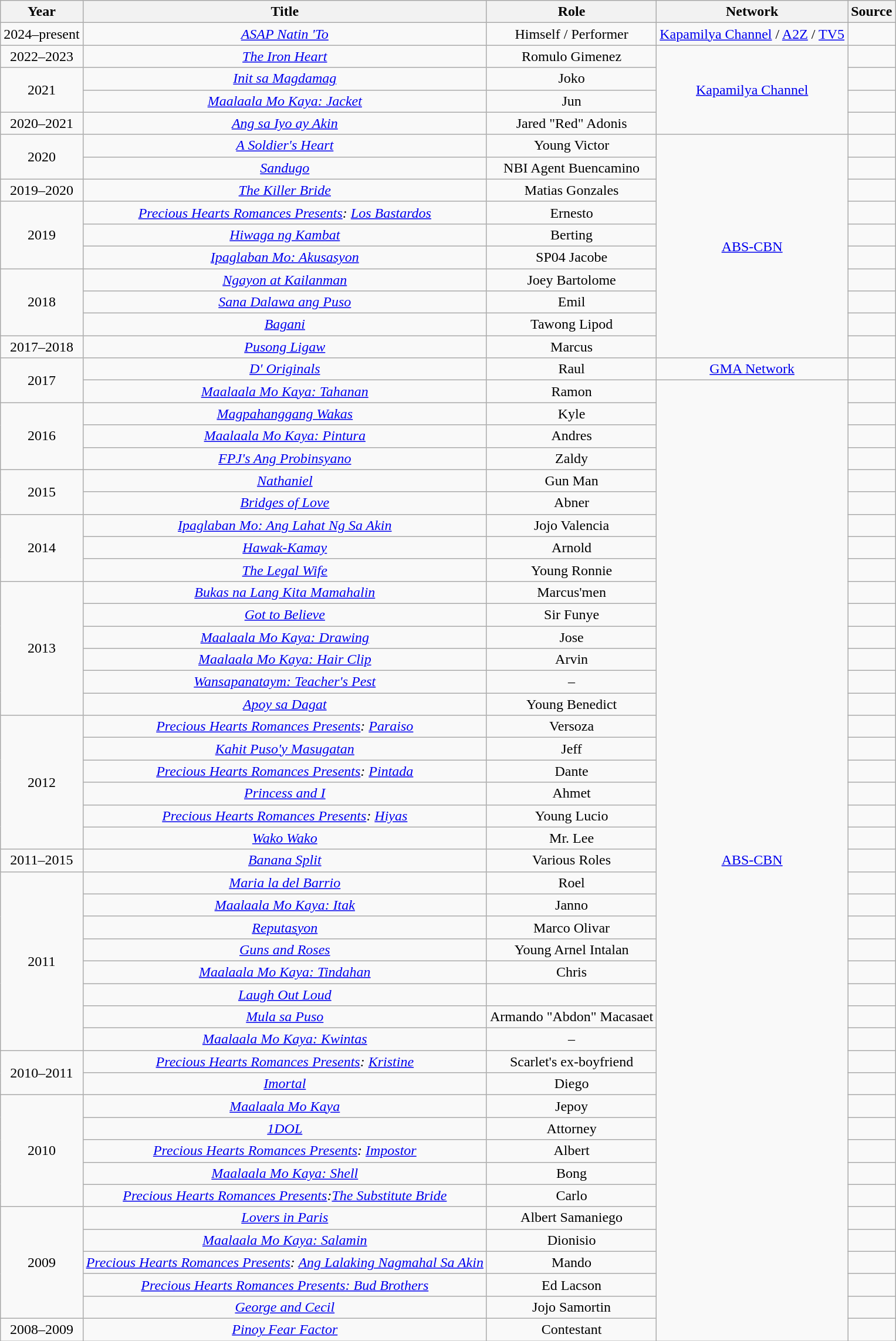<table class="wikitable sortable" style="text-align: center">
<tr>
<th>Year</th>
<th>Title</th>
<th>Role</th>
<th>Network</th>
<th>Source</th>
</tr>
<tr>
<td>2024–present</td>
<td><em><a href='#'>ASAP Natin 'To</a></em></td>
<td>Himself / Performer</td>
<td><a href='#'>Kapamilya Channel</a> / <a href='#'>A2Z</a> / <a href='#'>TV5</a></td>
<td></td>
</tr>
<tr>
<td>2022–2023</td>
<td><em><a href='#'>The Iron Heart</a></em></td>
<td>Romulo Gimenez</td>
<td rowspan="4"><a href='#'>Kapamilya Channel</a></td>
<td></td>
</tr>
<tr>
<td rowspan="2">2021</td>
<td><em><a href='#'>Init sa Magdamag</a></em></td>
<td>Joko</td>
<td></td>
</tr>
<tr>
<td><em><a href='#'>Maalaala Mo Kaya: Jacket</a></em></td>
<td>Jun</td>
<td></td>
</tr>
<tr>
<td>2020–2021</td>
<td><em><a href='#'>Ang sa Iyo ay Akin</a></em></td>
<td>Jared "Red" Adonis</td>
<td></td>
</tr>
<tr>
<td rowspan="2">2020</td>
<td><em><a href='#'>A Soldier's Heart</a></em></td>
<td>Young Victor</td>
<td rowspan=10><a href='#'>ABS-CBN</a></td>
<td></td>
</tr>
<tr>
<td><em><a href='#'>Sandugo</a></em></td>
<td>NBI Agent Buencamino</td>
<td></td>
</tr>
<tr>
<td>2019–2020</td>
<td><em><a href='#'>The Killer Bride</a></em></td>
<td>Matias Gonzales</td>
<td></td>
</tr>
<tr>
<td rowspan=3>2019</td>
<td><em><a href='#'>Precious Hearts Romances Presents</a>: <a href='#'>Los Bastardos</a></em></td>
<td>Ernesto</td>
<td></td>
</tr>
<tr>
<td><em><a href='#'>Hiwaga ng Kambat</a></em></td>
<td>Berting</td>
<td></td>
</tr>
<tr>
<td><em><a href='#'>Ipaglaban Mo: Akusasyon</a></em></td>
<td>SP04 Jacobe</td>
<td></td>
</tr>
<tr>
<td rowspan=3>2018</td>
<td><em><a href='#'>Ngayon at Kailanman</a></em></td>
<td>Joey Bartolome</td>
<td></td>
</tr>
<tr>
<td><em><a href='#'>Sana Dalawa ang Puso</a></em></td>
<td>Emil</td>
<td></td>
</tr>
<tr>
<td><em><a href='#'>Bagani</a></em></td>
<td>Tawong Lipod</td>
<td></td>
</tr>
<tr>
<td>2017–2018</td>
<td><em><a href='#'>Pusong Ligaw</a></em></td>
<td>Marcus</td>
<td></td>
</tr>
<tr>
<td rowspan="2">2017</td>
<td><em><a href='#'>D' Originals</a></em></td>
<td>Raul</td>
<td><a href='#'>GMA Network</a></td>
<td></td>
</tr>
<tr>
<td><em><a href='#'> Maalaala Mo Kaya: Tahanan</a></em></td>
<td>Ramon</td>
<td rowspan=43><a href='#'>ABS-CBN</a></td>
<td></td>
</tr>
<tr>
<td rowspan=3>2016</td>
<td><em><a href='#'>Magpahanggang Wakas</a></em></td>
<td>Kyle</td>
<td></td>
</tr>
<tr>
<td><em><a href='#'>Maalaala Mo Kaya: Pintura</a></em></td>
<td>Andres</td>
<td></td>
</tr>
<tr>
<td><em><a href='#'>FPJ's Ang Probinsyano</a></em></td>
<td>Zaldy</td>
<td></td>
</tr>
<tr>
<td rowspan=2>2015</td>
<td><em><a href='#'>Nathaniel</a></em></td>
<td>Gun Man</td>
<td></td>
</tr>
<tr>
<td><em><a href='#'>Bridges of Love</a></em></td>
<td>Abner</td>
<td></td>
</tr>
<tr>
<td rowspan=3>2014</td>
<td><em><a href='#'>Ipaglaban Mo: Ang Lahat Ng Sa Akin</a></em></td>
<td>Jojo Valencia</td>
<td></td>
</tr>
<tr>
<td><em><a href='#'>Hawak-Kamay</a></em></td>
<td>Arnold</td>
<td></td>
</tr>
<tr>
<td><em><a href='#'>The Legal Wife</a></em></td>
<td>Young Ronnie</td>
<td></td>
</tr>
<tr>
<td rowspan=6>2013</td>
<td><em><a href='#'>Bukas na Lang Kita Mamahalin</a></em></td>
<td>Marcus'men</td>
<td></td>
</tr>
<tr>
<td><em><a href='#'>Got to Believe</a></em></td>
<td>Sir Funye</td>
<td></td>
</tr>
<tr>
<td><em><a href='#'>Maalaala Mo Kaya: Drawing</a></em></td>
<td>Jose</td>
<td></td>
</tr>
<tr>
<td><em><a href='#'>Maalaala Mo Kaya: Hair Clip</a></em></td>
<td>Arvin</td>
<td></td>
</tr>
<tr>
<td><em><a href='#'>Wansapanataym: Teacher's Pest</a></em></td>
<td>–</td>
<td></td>
</tr>
<tr>
<td><em><a href='#'>Apoy sa Dagat</a></em></td>
<td>Young Benedict</td>
<td></td>
</tr>
<tr>
<td rowspan=6>2012</td>
<td><em><a href='#'>Precious Hearts Romances Presents</a>: <a href='#'>Paraiso</a></em></td>
<td>Versoza</td>
<td></td>
</tr>
<tr>
<td><em><a href='#'>Kahit Puso'y Masugatan</a></em></td>
<td>Jeff</td>
<td></td>
</tr>
<tr>
<td><em><a href='#'>Precious Hearts Romances Presents</a>: <a href='#'>Pintada</a></em></td>
<td>Dante</td>
<td></td>
</tr>
<tr>
<td><em><a href='#'>Princess and I</a></em></td>
<td>Ahmet</td>
<td></td>
</tr>
<tr>
<td><em><a href='#'>Precious Hearts Romances Presents</a>: <a href='#'>Hiyas</a></em></td>
<td>Young Lucio</td>
<td></td>
</tr>
<tr>
<td><em><a href='#'>Wako Wako</a></em></td>
<td>Mr. Lee</td>
<td></td>
</tr>
<tr>
<td>2011–2015</td>
<td><em><a href='#'>Banana Split</a></em></td>
<td>Various Roles</td>
<td></td>
</tr>
<tr>
<td rowspan=8>2011</td>
<td><em><a href='#'>Maria la del Barrio</a></em></td>
<td>Roel</td>
<td></td>
</tr>
<tr>
<td><em><a href='#'>Maalaala Mo Kaya: Itak</a></em></td>
<td>Janno</td>
<td></td>
</tr>
<tr>
<td><em><a href='#'>Reputasyon</a></em></td>
<td>Marco Olivar</td>
<td></td>
</tr>
<tr>
<td><em><a href='#'>Guns and Roses</a></em></td>
<td>Young Arnel Intalan</td>
<td></td>
</tr>
<tr>
<td><em><a href='#'>Maalaala Mo Kaya: Tindahan</a></em></td>
<td>Chris</td>
<td></td>
</tr>
<tr>
<td><em><a href='#'>Laugh Out Loud</a></em></td>
<td></td>
<td></td>
</tr>
<tr>
<td><em><a href='#'>Mula sa Puso</a></em></td>
<td>Armando "Abdon" Macasaet</td>
<td></td>
</tr>
<tr>
<td><em><a href='#'>Maalaala Mo Kaya: Kwintas</a></em></td>
<td>–</td>
<td></td>
</tr>
<tr>
<td rowspan=2>2010–2011</td>
<td><em><a href='#'>Precious Hearts Romances Presents</a>: <a href='#'>Kristine</a></em></td>
<td>Scarlet's ex-boyfriend</td>
<td></td>
</tr>
<tr>
<td><em><a href='#'>Imortal</a></em></td>
<td>Diego</td>
<td></td>
</tr>
<tr>
<td rowspan=5>2010</td>
<td><em><a href='#'>Maalaala Mo Kaya</a></em></td>
<td>Jepoy</td>
<td></td>
</tr>
<tr>
<td><em><a href='#'>1DOL</a></em></td>
<td>Attorney</td>
<td></td>
</tr>
<tr>
<td><em><a href='#'>Precious Hearts Romances Presents</a>: <a href='#'>Impostor</a></em></td>
<td>Albert</td>
<td></td>
</tr>
<tr>
<td><em><a href='#'>Maalaala Mo Kaya: Shell</a></em></td>
<td>Bong</td>
<td></td>
</tr>
<tr>
<td><em><a href='#'>Precious Hearts Romances Presents</a>:<a href='#'>The Substitute Bride</a></em></td>
<td>Carlo</td>
<td></td>
</tr>
<tr>
<td rowspan=5>2009</td>
<td><em><a href='#'>Lovers in Paris</a></em></td>
<td>Albert Samaniego</td>
<td></td>
</tr>
<tr>
<td><em><a href='#'>Maalaala Mo Kaya: Salamin</a></em></td>
<td>Dionisio</td>
<td></td>
</tr>
<tr>
<td><em><a href='#'>Precious Hearts Romances Presents</a>: <a href='#'>Ang Lalaking Nagmahal Sa Akin</a></em></td>
<td>Mando</td>
<td></td>
</tr>
<tr>
<td><em><a href='#'>Precious Hearts Romances Presents: Bud Brothers</a></em></td>
<td>Ed Lacson</td>
<td></td>
</tr>
<tr>
<td><em><a href='#'>George and Cecil</a></em></td>
<td>Jojo Samortin</td>
<td></td>
</tr>
<tr>
<td>2008–2009</td>
<td><em><a href='#'>Pinoy Fear Factor</a></em></td>
<td>Contestant</td>
<td></td>
</tr>
</table>
